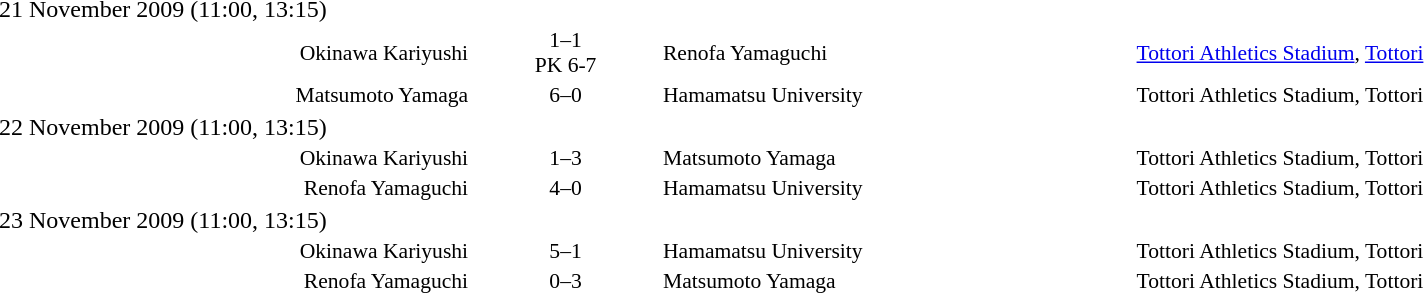<table style="width:100%;" cellspacing="1">
<tr>
<th width=25%></th>
<th width=10%></th>
<th width=25%></th>
</tr>
<tr>
<td>21 November 2009 (11:00, 13:15)</td>
</tr>
<tr style=font-size:90%>
<td align=right>Okinawa Kariyushi</td>
<td align=center>1–1<br>PK 6-7</td>
<td>Renofa Yamaguchi</td>
<td><a href='#'>Tottori Athletics Stadium</a>, <a href='#'>Tottori</a></td>
</tr>
<tr style=font-size:90%>
<td align=right>Matsumoto Yamaga</td>
<td align=center>6–0</td>
<td>Hamamatsu University</td>
<td>Tottori Athletics Stadium, Tottori</td>
</tr>
<tr>
</tr>
<tr>
<td>22 November 2009 (11:00, 13:15)</td>
</tr>
<tr style=font-size:90%>
<td align=right>Okinawa Kariyushi</td>
<td align=center>1–3</td>
<td>Matsumoto Yamaga</td>
<td>Tottori Athletics Stadium, Tottori</td>
</tr>
<tr style=font-size:90%>
<td align=right>Renofa Yamaguchi</td>
<td align=center>4–0</td>
<td>Hamamatsu University</td>
<td>Tottori Athletics Stadium, Tottori</td>
</tr>
<tr>
</tr>
<tr>
<td>23 November 2009 (11:00, 13:15)</td>
</tr>
<tr style=font-size:90%>
<td align=right>Okinawa Kariyushi</td>
<td align=center>5–1</td>
<td>Hamamatsu University</td>
<td>Tottori Athletics Stadium, Tottori</td>
</tr>
<tr style=font-size:90%>
<td align=right>Renofa Yamaguchi</td>
<td align=center>0–3</td>
<td>Matsumoto Yamaga</td>
<td>Tottori Athletics Stadium, Tottori</td>
</tr>
</table>
